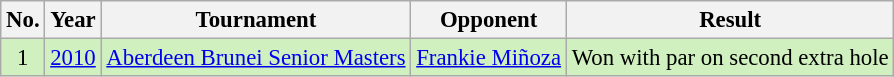<table class="wikitable" style="font-size:95%;">
<tr>
<th>No.</th>
<th>Year</th>
<th>Tournament</th>
<th>Opponent</th>
<th>Result</th>
</tr>
<tr style="background:#D0F0C0;">
<td align=center>1</td>
<td><a href='#'>2010</a></td>
<td><a href='#'>Aberdeen Brunei Senior Masters</a></td>
<td> <a href='#'>Frankie Miñoza</a></td>
<td>Won with par on second extra hole</td>
</tr>
</table>
